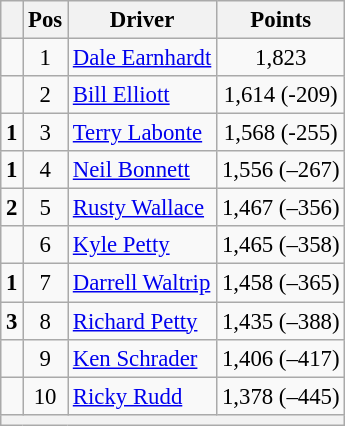<table class="wikitable" style="font-size: 95%;">
<tr>
<th></th>
<th>Pos</th>
<th>Driver</th>
<th>Points</th>
</tr>
<tr>
<td align="left"></td>
<td style="text-align:center;">1</td>
<td><a href='#'>Dale Earnhardt</a></td>
<td style="text-align:center;">1,823</td>
</tr>
<tr>
<td align="left"></td>
<td style="text-align:center;">2</td>
<td><a href='#'>Bill Elliott</a></td>
<td style="text-align:center;">1,614 (-209)</td>
</tr>
<tr>
<td align="left">  <strong>1</strong></td>
<td style="text-align:center;">3</td>
<td><a href='#'>Terry Labonte</a></td>
<td style="text-align:center;">1,568 (-255)</td>
</tr>
<tr>
<td align="left">  <strong>1</strong></td>
<td style="text-align:center;">4</td>
<td><a href='#'>Neil Bonnett</a></td>
<td style="text-align:center;">1,556 (–267)</td>
</tr>
<tr>
<td align="left">  <strong>2</strong></td>
<td style="text-align:center;">5</td>
<td><a href='#'>Rusty Wallace</a></td>
<td style="text-align:center;">1,467 (–356)</td>
</tr>
<tr>
<td align="left"></td>
<td style="text-align:center;">6</td>
<td><a href='#'>Kyle Petty</a></td>
<td style="text-align:center;">1,465 (–358)</td>
</tr>
<tr>
<td align="left">  <strong>1</strong></td>
<td style="text-align:center;">7</td>
<td><a href='#'>Darrell Waltrip</a></td>
<td style="text-align:center;">1,458 (–365)</td>
</tr>
<tr>
<td align="left">  <strong>3</strong></td>
<td style="text-align:center;">8</td>
<td><a href='#'>Richard Petty</a></td>
<td style="text-align:center;">1,435 (–388)</td>
</tr>
<tr>
<td align="left"></td>
<td style="text-align:center;">9</td>
<td><a href='#'>Ken Schrader</a></td>
<td style="text-align:center;">1,406 (–417)</td>
</tr>
<tr>
<td align="left"></td>
<td style="text-align:center;">10</td>
<td><a href='#'>Ricky Rudd</a></td>
<td style="text-align:center;">1,378 (–445)</td>
</tr>
<tr class="sortbottom">
<th colspan="9"></th>
</tr>
</table>
